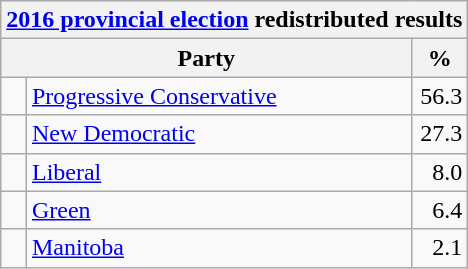<table class="wikitable">
<tr>
<th colspan="4"><a href='#'>2016 provincial election</a> redistributed results</th>
</tr>
<tr>
<th bgcolor="#DDDDFF" width="130px" colspan="2">Party</th>
<th bgcolor="#DDDDFF" width="30px">%</th>
</tr>
<tr>
<td> </td>
<td><a href='#'>Progressive Conservative</a></td>
<td align=right>56.3</td>
</tr>
<tr>
<td> </td>
<td><a href='#'>New Democratic</a></td>
<td align=right>27.3</td>
</tr>
<tr>
<td> </td>
<td><a href='#'>Liberal</a></td>
<td align=right>8.0</td>
</tr>
<tr>
<td> </td>
<td><a href='#'>Green</a></td>
<td align=right>6.4</td>
</tr>
<tr>
<td> </td>
<td><a href='#'>Manitoba</a></td>
<td align=right>2.1</td>
</tr>
</table>
